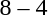<table style="text-align:center">
<tr>
<th width=200></th>
<th width=100></th>
<th width=200></th>
</tr>
<tr>
<td align=right><strong></strong></td>
<td>8 – 4</td>
<td align=left></td>
</tr>
</table>
